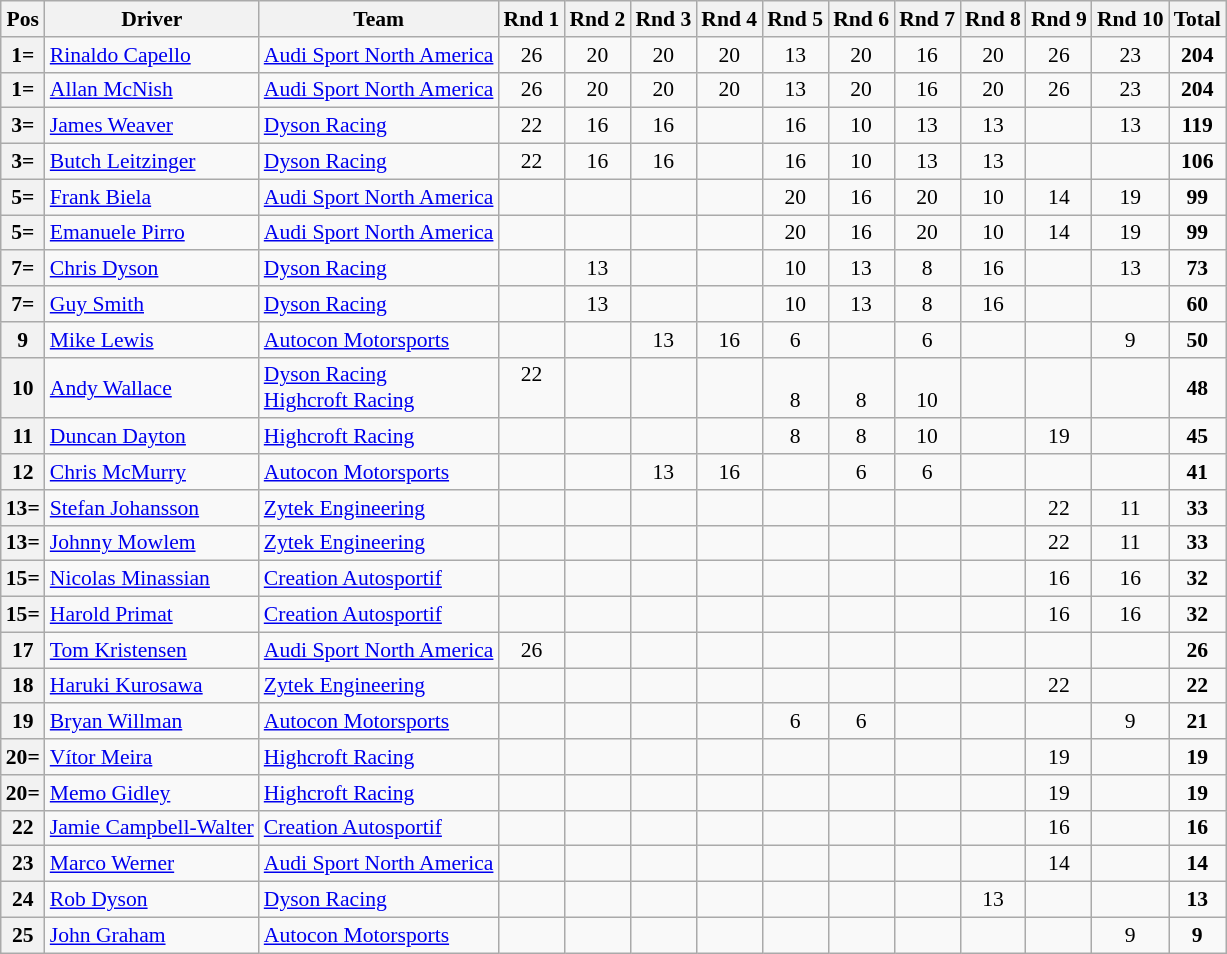<table class="wikitable" style="font-size: 90%;">
<tr>
<th>Pos</th>
<th>Driver</th>
<th>Team</th>
<th>Rnd 1</th>
<th>Rnd 2</th>
<th>Rnd 3</th>
<th>Rnd 4</th>
<th>Rnd 5</th>
<th>Rnd 6</th>
<th>Rnd 7</th>
<th>Rnd 8</th>
<th>Rnd 9</th>
<th>Rnd 10</th>
<th>Total</th>
</tr>
<tr>
<th>1=</th>
<td> <a href='#'>Rinaldo Capello</a></td>
<td> <a href='#'>Audi Sport North America</a></td>
<td align="center">26</td>
<td align="center">20</td>
<td align="center">20</td>
<td align="center">20</td>
<td align="center">13</td>
<td align="center">20</td>
<td align="center">16</td>
<td align="center">20</td>
<td align="center">26</td>
<td align="center">23</td>
<td align="center"><strong>204</strong></td>
</tr>
<tr>
<th>1=</th>
<td> <a href='#'>Allan McNish</a></td>
<td> <a href='#'>Audi Sport North America</a></td>
<td align="center">26</td>
<td align="center">20</td>
<td align="center">20</td>
<td align="center">20</td>
<td align="center">13</td>
<td align="center">20</td>
<td align="center">16</td>
<td align="center">20</td>
<td align="center">26</td>
<td align="center">23</td>
<td align="center"><strong>204</strong></td>
</tr>
<tr>
<th>3=</th>
<td> <a href='#'>James Weaver</a></td>
<td> <a href='#'>Dyson Racing</a></td>
<td align="center">22</td>
<td align="center">16</td>
<td align="center">16</td>
<td></td>
<td align="center">16</td>
<td align="center">10</td>
<td align="center">13</td>
<td align="center">13</td>
<td></td>
<td align="center">13</td>
<td align="center"><strong>119</strong></td>
</tr>
<tr>
<th>3=</th>
<td> <a href='#'>Butch Leitzinger</a></td>
<td> <a href='#'>Dyson Racing</a></td>
<td align="center">22</td>
<td align="center">16</td>
<td align="center">16</td>
<td></td>
<td align="center">16</td>
<td align="center">10</td>
<td align="center">13</td>
<td align="center">13</td>
<td></td>
<td></td>
<td align="center"><strong>106</strong></td>
</tr>
<tr>
<th>5=</th>
<td> <a href='#'>Frank Biela</a></td>
<td> <a href='#'>Audi Sport North America</a></td>
<td></td>
<td></td>
<td></td>
<td></td>
<td align="center">20</td>
<td align="center">16</td>
<td align="center">20</td>
<td align="center">10</td>
<td align="center">14</td>
<td align="center">19</td>
<td align="center"><strong>99</strong></td>
</tr>
<tr>
<th>5=</th>
<td> <a href='#'>Emanuele Pirro</a></td>
<td> <a href='#'>Audi Sport North America</a></td>
<td></td>
<td></td>
<td></td>
<td></td>
<td align="center">20</td>
<td align="center">16</td>
<td align="center">20</td>
<td align="center">10</td>
<td align="center">14</td>
<td align="center">19</td>
<td align="center"><strong>99</strong></td>
</tr>
<tr>
<th>7=</th>
<td> <a href='#'>Chris Dyson</a></td>
<td> <a href='#'>Dyson Racing</a></td>
<td></td>
<td align="center">13</td>
<td></td>
<td></td>
<td align="center">10</td>
<td align="center">13</td>
<td align="center">8</td>
<td align="center">16</td>
<td></td>
<td align="center">13</td>
<td align="center"><strong>73</strong></td>
</tr>
<tr>
<th>7=</th>
<td> <a href='#'>Guy Smith</a></td>
<td> <a href='#'>Dyson Racing</a></td>
<td></td>
<td align="center">13</td>
<td></td>
<td></td>
<td align="center">10</td>
<td align="center">13</td>
<td align="center">8</td>
<td align="center">16</td>
<td></td>
<td></td>
<td align="center"><strong>60</strong></td>
</tr>
<tr>
<th>9</th>
<td> <a href='#'>Mike Lewis</a></td>
<td> <a href='#'>Autocon Motorsports</a></td>
<td></td>
<td></td>
<td align="center">13</td>
<td align="center">16</td>
<td align="center">6</td>
<td></td>
<td align="center">6</td>
<td></td>
<td></td>
<td align="center">9</td>
<td align="center"><strong>50</strong></td>
</tr>
<tr>
<th>10</th>
<td> <a href='#'>Andy Wallace</a></td>
<td> <a href='#'>Dyson Racing</a><br> <a href='#'>Highcroft Racing</a></td>
<td align="center">22<br><br></td>
<td></td>
<td></td>
<td></td>
<td align="center"><br>8</td>
<td align="center"><br>8</td>
<td align="center"><br>10</td>
<td></td>
<td></td>
<td></td>
<td align="center"><strong>48</strong></td>
</tr>
<tr>
<th>11</th>
<td> <a href='#'>Duncan Dayton</a></td>
<td> <a href='#'>Highcroft Racing</a></td>
<td></td>
<td></td>
<td></td>
<td></td>
<td align="center">8</td>
<td align="center">8</td>
<td align="center">10</td>
<td></td>
<td align="center">19</td>
<td></td>
<td align="center"><strong>45</strong></td>
</tr>
<tr>
<th>12</th>
<td> <a href='#'>Chris McMurry</a></td>
<td> <a href='#'>Autocon Motorsports</a></td>
<td></td>
<td></td>
<td align="center">13</td>
<td align="center">16</td>
<td></td>
<td align="center">6</td>
<td align="center">6</td>
<td></td>
<td></td>
<td></td>
<td align="center"><strong>41</strong></td>
</tr>
<tr>
<th>13=</th>
<td> <a href='#'>Stefan Johansson</a></td>
<td> <a href='#'>Zytek Engineering</a></td>
<td></td>
<td></td>
<td></td>
<td></td>
<td></td>
<td></td>
<td></td>
<td></td>
<td align="center">22</td>
<td align="center">11</td>
<td align="center"><strong>33</strong></td>
</tr>
<tr>
<th>13=</th>
<td> <a href='#'>Johnny Mowlem</a></td>
<td> <a href='#'>Zytek Engineering</a></td>
<td></td>
<td></td>
<td></td>
<td></td>
<td></td>
<td></td>
<td></td>
<td></td>
<td align="center">22</td>
<td align="center">11</td>
<td align="center"><strong>33</strong></td>
</tr>
<tr>
<th>15=</th>
<td> <a href='#'>Nicolas Minassian</a></td>
<td> <a href='#'>Creation Autosportif</a></td>
<td></td>
<td></td>
<td></td>
<td></td>
<td></td>
<td></td>
<td></td>
<td></td>
<td align="center">16</td>
<td align="center">16</td>
<td align="center"><strong>32</strong></td>
</tr>
<tr>
<th>15=</th>
<td> <a href='#'>Harold Primat</a></td>
<td> <a href='#'>Creation Autosportif</a></td>
<td></td>
<td></td>
<td></td>
<td></td>
<td></td>
<td></td>
<td></td>
<td></td>
<td align="center">16</td>
<td align="center">16</td>
<td align="center"><strong>32</strong></td>
</tr>
<tr>
<th>17</th>
<td> <a href='#'>Tom Kristensen</a></td>
<td> <a href='#'>Audi Sport North America</a></td>
<td align="center">26</td>
<td></td>
<td></td>
<td></td>
<td></td>
<td></td>
<td></td>
<td></td>
<td></td>
<td></td>
<td align="center"><strong>26</strong></td>
</tr>
<tr>
<th>18</th>
<td> <a href='#'>Haruki Kurosawa</a></td>
<td> <a href='#'>Zytek Engineering</a></td>
<td></td>
<td></td>
<td></td>
<td></td>
<td></td>
<td></td>
<td></td>
<td></td>
<td align="center">22</td>
<td></td>
<td align="center"><strong>22</strong></td>
</tr>
<tr>
<th>19</th>
<td> <a href='#'>Bryan Willman</a></td>
<td> <a href='#'>Autocon Motorsports</a></td>
<td></td>
<td></td>
<td></td>
<td></td>
<td align="center">6</td>
<td align="center">6</td>
<td></td>
<td></td>
<td></td>
<td align="center">9</td>
<td align="center"><strong>21</strong></td>
</tr>
<tr>
<th>20=</th>
<td> <a href='#'>Vítor Meira</a></td>
<td> <a href='#'>Highcroft Racing</a></td>
<td></td>
<td></td>
<td></td>
<td></td>
<td></td>
<td></td>
<td></td>
<td></td>
<td align="center">19</td>
<td></td>
<td align="center"><strong>19</strong></td>
</tr>
<tr>
<th>20=</th>
<td> <a href='#'>Memo Gidley</a></td>
<td> <a href='#'>Highcroft Racing</a></td>
<td></td>
<td></td>
<td></td>
<td></td>
<td></td>
<td></td>
<td></td>
<td></td>
<td align="center">19</td>
<td></td>
<td align="center"><strong>19</strong></td>
</tr>
<tr>
<th>22</th>
<td> <a href='#'>Jamie Campbell-Walter</a></td>
<td> <a href='#'>Creation Autosportif</a></td>
<td></td>
<td></td>
<td></td>
<td></td>
<td></td>
<td></td>
<td></td>
<td></td>
<td align="center">16</td>
<td></td>
<td align="center"><strong>16</strong></td>
</tr>
<tr>
<th>23</th>
<td> <a href='#'>Marco Werner</a></td>
<td> <a href='#'>Audi Sport North America</a></td>
<td></td>
<td></td>
<td></td>
<td></td>
<td></td>
<td></td>
<td></td>
<td></td>
<td align="center">14</td>
<td></td>
<td align="center"><strong>14</strong></td>
</tr>
<tr>
<th>24</th>
<td> <a href='#'>Rob Dyson</a></td>
<td> <a href='#'>Dyson Racing</a></td>
<td></td>
<td></td>
<td></td>
<td></td>
<td></td>
<td></td>
<td></td>
<td align="center">13</td>
<td></td>
<td></td>
<td align="center"><strong>13</strong></td>
</tr>
<tr>
<th>25</th>
<td> <a href='#'>John Graham</a></td>
<td> <a href='#'>Autocon Motorsports</a></td>
<td></td>
<td></td>
<td></td>
<td></td>
<td></td>
<td></td>
<td></td>
<td></td>
<td></td>
<td align="center">9</td>
<td align="center"><strong>9</strong></td>
</tr>
</table>
